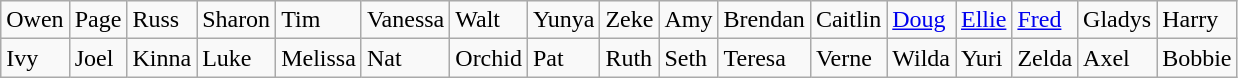<table class="wikitable">
<tr>
<td>Owen</td>
<td>Page</td>
<td>Russ</td>
<td>Sharon</td>
<td>Tim</td>
<td>Vanessa</td>
<td>Walt</td>
<td>Yunya</td>
<td>Zeke</td>
<td>Amy</td>
<td>Brendan</td>
<td>Caitlin</td>
<td><a href='#'>Doug</a></td>
<td><a href='#'>Ellie</a></td>
<td><a href='#'>Fred</a></td>
<td>Gladys</td>
<td>Harry</td>
</tr>
<tr>
<td>Ivy</td>
<td>Joel</td>
<td>Kinna</td>
<td>Luke</td>
<td>Melissa</td>
<td>Nat</td>
<td>Orchid</td>
<td>Pat</td>
<td>Ruth</td>
<td>Seth</td>
<td>Teresa</td>
<td>Verne</td>
<td>Wilda</td>
<td>Yuri</td>
<td>Zelda</td>
<td>Axel</td>
<td>Bobbie</td>
</tr>
</table>
